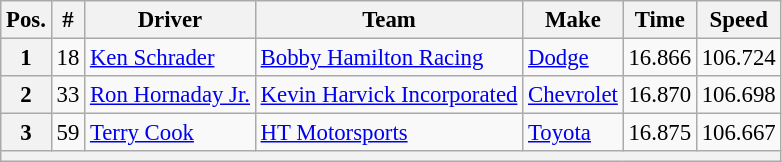<table class="wikitable" style="font-size:95%">
<tr>
<th>Pos.</th>
<th>#</th>
<th>Driver</th>
<th>Team</th>
<th>Make</th>
<th>Time</th>
<th>Speed</th>
</tr>
<tr>
<th>1</th>
<td>18</td>
<td><a href='#'>Ken Schrader</a></td>
<td><a href='#'>Bobby Hamilton Racing</a></td>
<td><a href='#'>Dodge</a></td>
<td>16.866</td>
<td>106.724</td>
</tr>
<tr>
<th>2</th>
<td>33</td>
<td><a href='#'>Ron Hornaday Jr.</a></td>
<td><a href='#'>Kevin Harvick Incorporated</a></td>
<td><a href='#'>Chevrolet</a></td>
<td>16.870</td>
<td>106.698</td>
</tr>
<tr>
<th>3</th>
<td>59</td>
<td><a href='#'>Terry Cook</a></td>
<td><a href='#'>HT Motorsports</a></td>
<td><a href='#'>Toyota</a></td>
<td>16.875</td>
<td>106.667</td>
</tr>
<tr>
<th colspan="7"></th>
</tr>
</table>
